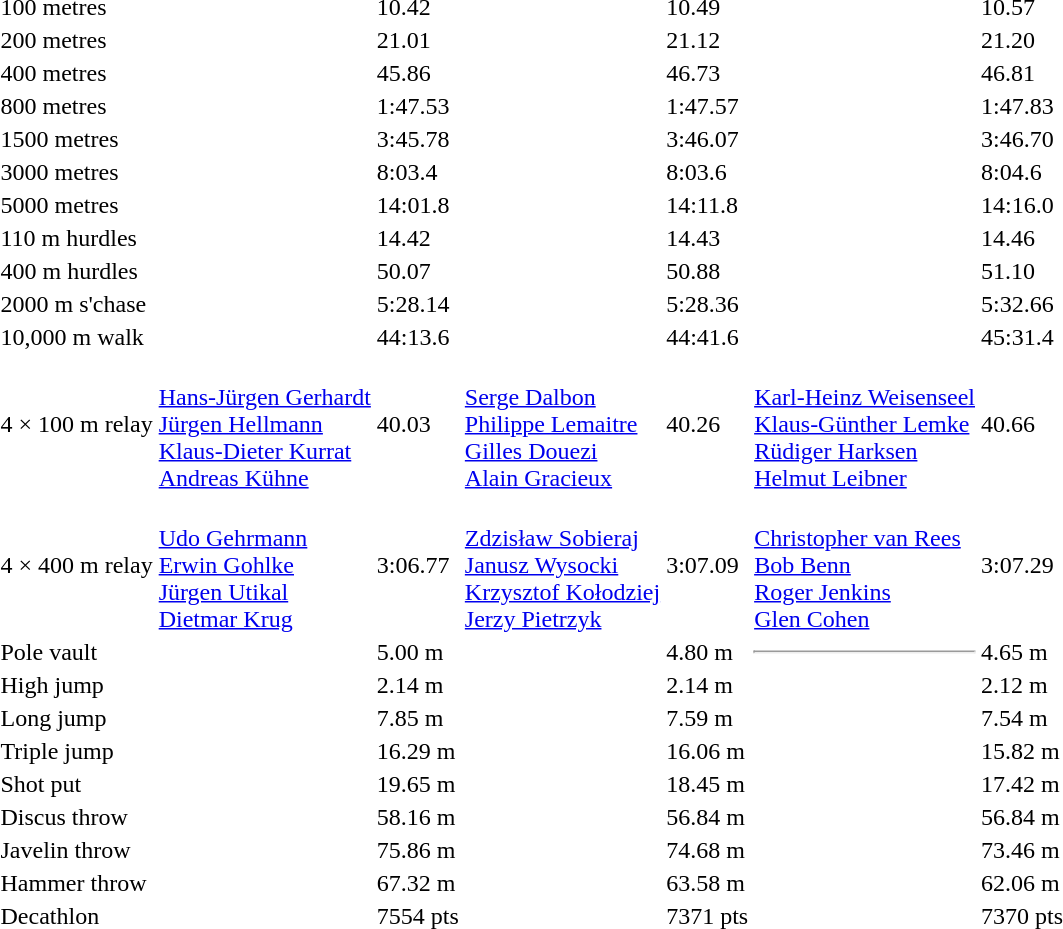<table>
<tr>
<td>100 metres</td>
<td></td>
<td>10.42</td>
<td></td>
<td>10.49</td>
<td></td>
<td>10.57</td>
</tr>
<tr>
<td>200 metres</td>
<td></td>
<td>21.01</td>
<td></td>
<td>21.12</td>
<td></td>
<td>21.20</td>
</tr>
<tr>
<td>400 metres</td>
<td></td>
<td>45.86</td>
<td></td>
<td>46.73</td>
<td></td>
<td>46.81</td>
</tr>
<tr>
<td>800 metres</td>
<td></td>
<td>1:47.53</td>
<td></td>
<td>1:47.57</td>
<td></td>
<td>1:47.83</td>
</tr>
<tr>
<td>1500 metres</td>
<td></td>
<td>3:45.78</td>
<td></td>
<td>3:46.07</td>
<td></td>
<td>3:46.70</td>
</tr>
<tr>
<td>3000 metres</td>
<td></td>
<td>8:03.4</td>
<td></td>
<td>8:03.6</td>
<td></td>
<td>8:04.6</td>
</tr>
<tr>
<td>5000 metres</td>
<td></td>
<td>14:01.8</td>
<td></td>
<td>14:11.8</td>
<td></td>
<td>14:16.0</td>
</tr>
<tr>
<td>110 m hurdles</td>
<td></td>
<td>14.42</td>
<td></td>
<td>14.43</td>
<td></td>
<td>14.46</td>
</tr>
<tr>
<td>400 m hurdles</td>
<td></td>
<td>50.07</td>
<td></td>
<td>50.88</td>
<td></td>
<td>51.10</td>
</tr>
<tr>
<td>2000 m s'chase</td>
<td></td>
<td>5:28.14</td>
<td></td>
<td>5:28.36</td>
<td></td>
<td>5:32.66</td>
</tr>
<tr>
<td>10,000 m walk</td>
<td></td>
<td>44:13.6</td>
<td></td>
<td>44:41.6</td>
<td></td>
<td>45:31.4</td>
</tr>
<tr>
<td>4 × 100 m relay</td>
<td><br><a href='#'>Hans-Jürgen Gerhardt</a><br><a href='#'>Jürgen Hellmann</a><br><a href='#'>Klaus-Dieter Kurrat</a><br><a href='#'>Andreas Kühne</a></td>
<td>40.03</td>
<td><br><a href='#'>Serge Dalbon</a><br><a href='#'>Philippe Lemaitre</a><br><a href='#'>Gilles Douezi</a><br><a href='#'>Alain Gracieux</a></td>
<td>40.26</td>
<td><br><a href='#'>Karl-Heinz Weisenseel</a><br><a href='#'>Klaus-Günther Lemke</a><br><a href='#'>Rüdiger Harksen</a><br><a href='#'>Helmut Leibner</a></td>
<td>40.66</td>
</tr>
<tr>
<td>4 × 400 m relay</td>
<td><br><a href='#'>Udo Gehrmann</a><br><a href='#'>Erwin Gohlke</a><br><a href='#'>Jürgen Utikal</a><br><a href='#'>Dietmar Krug</a></td>
<td>3:06.77</td>
<td><br><a href='#'>Zdzisław Sobieraj</a><br><a href='#'>Janusz Wysocki</a><br><a href='#'>Krzysztof Kołodziej</a><br><a href='#'>Jerzy Pietrzyk</a></td>
<td>3:07.09</td>
<td><br><a href='#'>Christopher van Rees</a><br><a href='#'>Bob Benn</a><br><a href='#'>Roger Jenkins</a><br><a href='#'>Glen Cohen</a></td>
<td>3:07.29</td>
</tr>
<tr>
<td>Pole vault</td>
<td></td>
<td>5.00 m</td>
<td></td>
<td>4.80 m</td>
<td><hr></td>
<td>4.65 m</td>
</tr>
<tr>
<td>High jump</td>
<td></td>
<td>2.14 m</td>
<td></td>
<td>2.14 m</td>
<td></td>
<td>2.12 m</td>
</tr>
<tr>
<td>Long jump</td>
<td></td>
<td>7.85 m</td>
<td></td>
<td>7.59 m</td>
<td></td>
<td>7.54 m</td>
</tr>
<tr>
<td>Triple jump</td>
<td></td>
<td>16.29 m</td>
<td></td>
<td>16.06 m</td>
<td></td>
<td>15.82 m</td>
</tr>
<tr>
<td>Shot put</td>
<td></td>
<td>19.65 m</td>
<td></td>
<td>18.45 m</td>
<td></td>
<td>17.42 m</td>
</tr>
<tr>
<td>Discus throw</td>
<td></td>
<td>58.16 m</td>
<td></td>
<td>56.84 m</td>
<td></td>
<td>56.84 m</td>
</tr>
<tr>
<td>Javelin throw</td>
<td></td>
<td>75.86 m</td>
<td></td>
<td>74.68 m</td>
<td></td>
<td>73.46 m</td>
</tr>
<tr>
<td>Hammer throw</td>
<td></td>
<td>67.32 m</td>
<td></td>
<td>63.58 m</td>
<td></td>
<td>62.06 m</td>
</tr>
<tr>
<td>Decathlon</td>
<td></td>
<td>7554 pts</td>
<td></td>
<td>7371 pts</td>
<td></td>
<td>7370 pts</td>
</tr>
</table>
